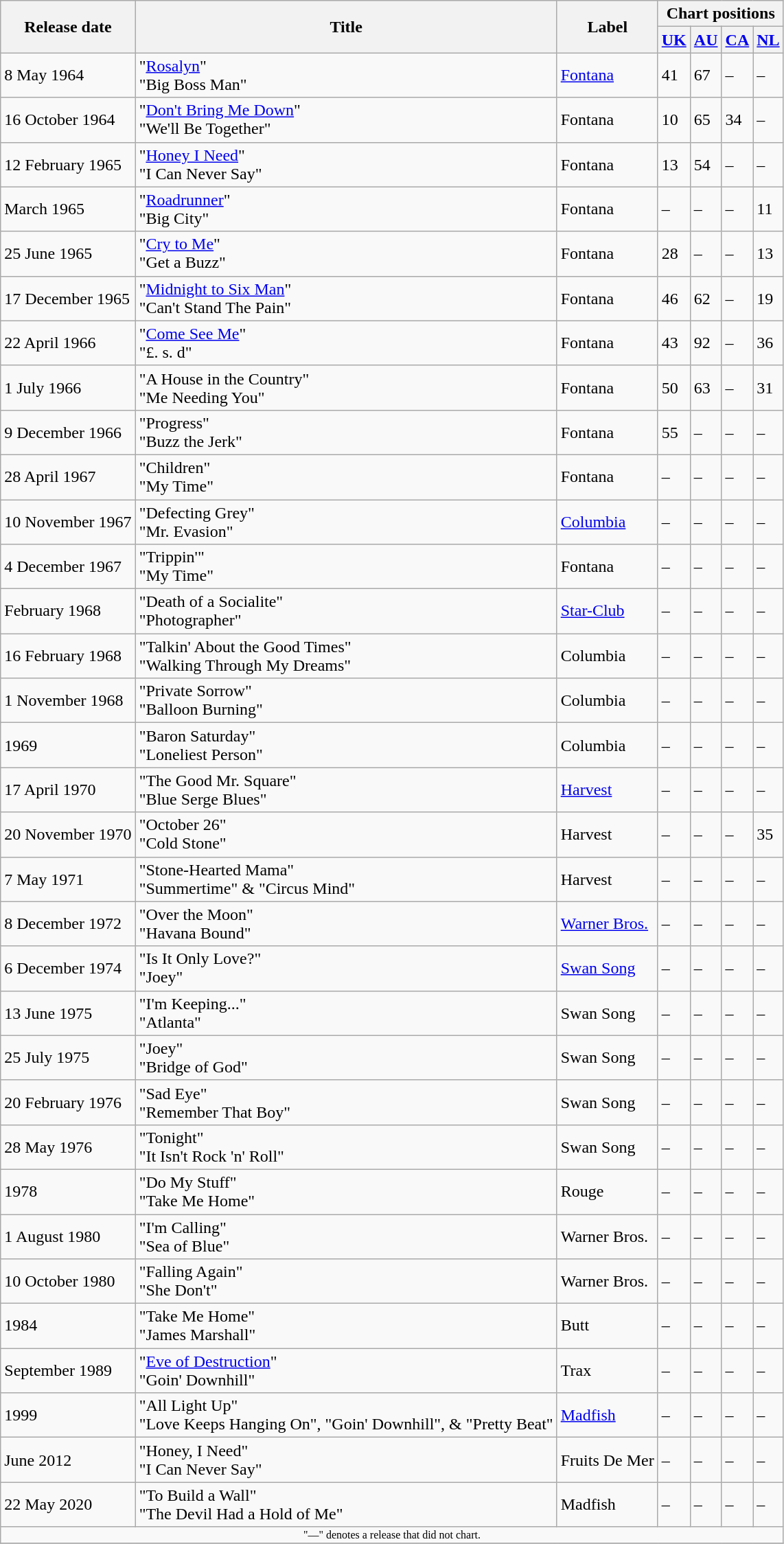<table class="wikitable">
<tr>
<th rowspan="2">Release date</th>
<th rowspan="2">Title<br></th>
<th rowspan="2">Label</th>
<th colspan="4">Chart positions</th>
</tr>
<tr>
<th style="text-align:center;"><a href='#'>UK</a></th>
<th style="text-align:center;"><a href='#'>AU</a></th>
<th style="text-align:center;"><a href='#'>CA</a></th>
<th style="text-align:center;"><a href='#'>NL</a></th>
</tr>
<tr>
<td>8 May 1964</td>
<td>"<a href='#'>Rosalyn</a>"<br>"Big Boss Man"</td>
<td><a href='#'>Fontana</a> </td>
<td>41</td>
<td>67</td>
<td>–</td>
<td>–</td>
</tr>
<tr>
<td>16 October 1964</td>
<td>"<a href='#'>Don't Bring Me Down</a>"<br>"We'll Be Together"</td>
<td>Fontana </td>
<td>10</td>
<td>65</td>
<td>34</td>
<td>–</td>
</tr>
<tr>
<td>12 February 1965</td>
<td>"<a href='#'>Honey I Need</a>"<br>"I Can Never Say"</td>
<td>Fontana </td>
<td>13</td>
<td>54</td>
<td>–</td>
<td>–</td>
</tr>
<tr>
<td>March 1965</td>
<td>"<a href='#'>Roadrunner</a>"<br>"Big City" </td>
<td>Fontana </td>
<td>–</td>
<td>–</td>
<td>–</td>
<td>11</td>
</tr>
<tr>
<td>25 June 1965</td>
<td>"<a href='#'>Cry to Me</a>"<br>"Get a Buzz"</td>
<td>Fontana </td>
<td>28</td>
<td>–</td>
<td>–</td>
<td>13</td>
</tr>
<tr>
<td>17 December 1965</td>
<td>"<a href='#'>Midnight to Six Man</a>"<br>"Can't Stand The Pain"</td>
<td>Fontana </td>
<td>46</td>
<td>62</td>
<td>–</td>
<td>19</td>
</tr>
<tr>
<td>22 April 1966</td>
<td>"<a href='#'>Come See Me</a>"<br>"£. s. d"</td>
<td>Fontana </td>
<td>43</td>
<td>92</td>
<td>–</td>
<td>36</td>
</tr>
<tr>
<td>1 July 1966</td>
<td>"A House in the Country"<br>"Me Needing You"</td>
<td>Fontana </td>
<td>50</td>
<td>63</td>
<td>–</td>
<td>31</td>
</tr>
<tr>
<td>9 December 1966</td>
<td>"Progress"<br>"Buzz the Jerk"</td>
<td>Fontana </td>
<td>55</td>
<td>–</td>
<td>–</td>
<td>–</td>
</tr>
<tr>
<td>28 April 1967</td>
<td>"Children"<br>"My Time"</td>
<td>Fontana </td>
<td>–</td>
<td>–</td>
<td>–</td>
<td>–</td>
</tr>
<tr>
<td>10 November 1967</td>
<td>"Defecting Grey"<br>"Mr. Evasion"</td>
<td><a href='#'>Columbia</a> </td>
<td>–</td>
<td>–</td>
<td>–</td>
<td>–</td>
</tr>
<tr>
<td>4 December 1967</td>
<td>"Trippin'"<br>"My Time"</td>
<td>Fontana </td>
<td>–</td>
<td>–</td>
<td>–</td>
<td>–</td>
</tr>
<tr>
<td>February 1968</td>
<td>"Death of a Socialite"<br>"Photographer" </td>
<td><a href='#'>Star-Club</a> </td>
<td>–</td>
<td>–</td>
<td>–</td>
<td>–</td>
</tr>
<tr>
<td>16 February 1968</td>
<td>"Talkin' About the Good Times"<br>"Walking Through My Dreams"</td>
<td>Columbia </td>
<td>–</td>
<td>–</td>
<td>–</td>
<td>–</td>
</tr>
<tr>
<td>1 November 1968</td>
<td>"Private Sorrow"<br>"Balloon Burning"</td>
<td>Columbia </td>
<td>–</td>
<td>–</td>
<td>–</td>
<td>–</td>
</tr>
<tr>
<td>1969</td>
<td>"Baron Saturday"<br> "Loneliest Person" </td>
<td>Columbia </td>
<td>–</td>
<td>–</td>
<td>–</td>
<td>–</td>
</tr>
<tr>
<td>17 April 1970</td>
<td>"The Good Mr. Square"<br> "Blue Serge Blues"</td>
<td><a href='#'>Harvest</a> </td>
<td>–</td>
<td>–</td>
<td>–</td>
<td>–</td>
</tr>
<tr>
<td>20 November 1970</td>
<td>"October 26"<br>"Cold Stone"</td>
<td>Harvest </td>
<td>–</td>
<td>–</td>
<td>–</td>
<td>35</td>
</tr>
<tr>
<td>7 May 1971</td>
<td>"Stone-Hearted Mama"<br>"Summertime" & "Circus Mind"</td>
<td>Harvest </td>
<td>–</td>
<td>–</td>
<td>–</td>
<td>–</td>
</tr>
<tr>
<td>8 December 1972</td>
<td>"Over the Moon"<br>"Havana Bound"</td>
<td><a href='#'>Warner Bros.</a> </td>
<td>–</td>
<td>–</td>
<td>–</td>
<td>–</td>
</tr>
<tr>
<td>6 December 1974</td>
<td>"Is It Only Love?"<br>"Joey"</td>
<td><a href='#'>Swan Song</a> </td>
<td>–</td>
<td>–</td>
<td>–</td>
<td>–</td>
</tr>
<tr>
<td>13 June 1975</td>
<td>"I'm Keeping..."<br>"Atlanta"</td>
<td>Swan Song </td>
<td>–</td>
<td>–</td>
<td>–</td>
<td>–</td>
</tr>
<tr>
<td>25 July 1975</td>
<td>"Joey"<br>"Bridge of God"</td>
<td>Swan Song </td>
<td>–</td>
<td>–</td>
<td>–</td>
<td>–</td>
</tr>
<tr>
<td>20 February 1976</td>
<td>"Sad Eye"<br>"Remember That Boy"</td>
<td>Swan Song </td>
<td>–</td>
<td>–</td>
<td>–</td>
<td>–</td>
</tr>
<tr>
<td>28 May 1976</td>
<td>"Tonight"<br>"It Isn't Rock 'n' Roll"</td>
<td>Swan Song </td>
<td>–</td>
<td>–</td>
<td>–</td>
<td>–</td>
</tr>
<tr>
<td>1978</td>
<td>"Do My Stuff"<br>"Take Me Home" </td>
<td>Rouge </td>
<td>–</td>
<td>–</td>
<td>–</td>
<td>–</td>
</tr>
<tr>
<td>1 August 1980</td>
<td>"I'm Calling"<br>"Sea of Blue"</td>
<td>Warner Bros. </td>
<td>–</td>
<td>–</td>
<td>–</td>
<td>–</td>
</tr>
<tr>
<td>10 October 1980</td>
<td>"Falling Again"<br>"She Don't"</td>
<td>Warner Bros. </td>
<td>–</td>
<td>–</td>
<td>–</td>
<td>–</td>
</tr>
<tr>
<td>1984</td>
<td>"Take Me Home"<br>"James Marshall" </td>
<td>Butt </td>
<td>–</td>
<td>–</td>
<td>–</td>
<td>–</td>
</tr>
<tr>
<td>September 1989</td>
<td>"<a href='#'>Eve of Destruction</a>"<br>"Goin' Downhill"</td>
<td>Trax </td>
<td>–</td>
<td>–</td>
<td>–</td>
<td>–</td>
</tr>
<tr>
<td>1999</td>
<td>"All Light Up" <br>"Love Keeps Hanging On", "Goin' Downhill", & "Pretty Beat"</td>
<td><a href='#'>Madfish</a> </td>
<td>–</td>
<td>–</td>
<td>–</td>
<td>–</td>
</tr>
<tr>
<td>June 2012</td>
<td>"Honey, I Need" <br>"I Can Never Say" </td>
<td>Fruits De Mer </td>
<td>–</td>
<td>–</td>
<td>–</td>
<td>–</td>
</tr>
<tr>
<td>22 May 2020</td>
<td>"To Build a Wall"<br>"The Devil Had a Hold of Me"</td>
<td>Madfish</td>
<td>–</td>
<td>–</td>
<td>–</td>
<td>–</td>
</tr>
<tr>
<td align="center" colspan="7" style="font-size: 8pt">"—" denotes a release that did not chart.</td>
</tr>
<tr>
</tr>
</table>
